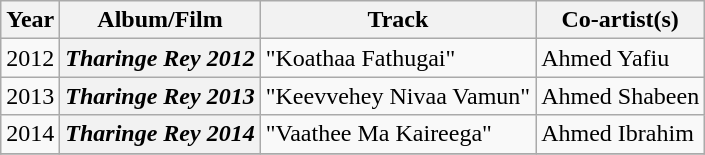<table class="wikitable plainrowheaders">
<tr>
<th>Year</th>
<th>Album/Film</th>
<th>Track</th>
<th>Co-artist(s)</th>
</tr>
<tr>
<td>2012</td>
<th scope="row"><em>Tharinge Rey 2012</em></th>
<td>"Koathaa Fathugai"</td>
<td>Ahmed Yafiu</td>
</tr>
<tr>
<td>2013</td>
<th scope="row"><em>Tharinge Rey 2013</em></th>
<td>"Keevvehey Nivaa Vamun"</td>
<td>Ahmed Shabeen</td>
</tr>
<tr>
<td>2014</td>
<th scope="row"><em>Tharinge Rey 2014</em></th>
<td>"Vaathee Ma Kaireega"</td>
<td>Ahmed Ibrahim</td>
</tr>
<tr>
</tr>
</table>
